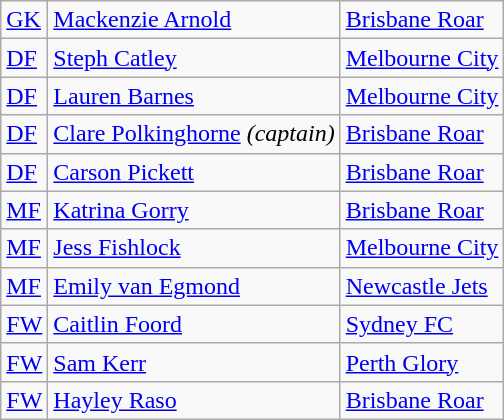<table class="wikitable">
<tr>
<td><a href='#'>GK</a></td>
<td> <a href='#'>Mackenzie Arnold</a></td>
<td><a href='#'>Brisbane Roar</a></td>
</tr>
<tr>
<td><a href='#'>DF</a></td>
<td> <a href='#'>Steph Catley</a></td>
<td><a href='#'>Melbourne City</a></td>
</tr>
<tr>
<td><a href='#'>DF</a></td>
<td> <a href='#'>Lauren Barnes</a></td>
<td><a href='#'>Melbourne City</a></td>
</tr>
<tr>
<td><a href='#'>DF</a></td>
<td> <a href='#'>Clare Polkinghorne</a> <em>(captain)</em></td>
<td><a href='#'>Brisbane Roar</a></td>
</tr>
<tr>
<td><a href='#'>DF</a></td>
<td> <a href='#'>Carson Pickett</a></td>
<td><a href='#'>Brisbane Roar</a></td>
</tr>
<tr>
<td><a href='#'>MF</a></td>
<td> <a href='#'>Katrina Gorry</a></td>
<td><a href='#'>Brisbane Roar</a></td>
</tr>
<tr>
<td><a href='#'>MF</a></td>
<td> <a href='#'>Jess Fishlock</a></td>
<td><a href='#'>Melbourne City</a></td>
</tr>
<tr>
<td><a href='#'>MF</a></td>
<td> <a href='#'>Emily van Egmond</a></td>
<td><a href='#'>Newcastle Jets</a></td>
</tr>
<tr>
<td><a href='#'>FW</a></td>
<td> <a href='#'>Caitlin Foord</a></td>
<td><a href='#'>Sydney FC</a></td>
</tr>
<tr>
<td><a href='#'>FW</a></td>
<td> <a href='#'>Sam Kerr</a></td>
<td><a href='#'>Perth Glory</a></td>
</tr>
<tr>
<td><a href='#'>FW</a></td>
<td> <a href='#'>Hayley Raso</a></td>
<td><a href='#'>Brisbane Roar</a></td>
</tr>
</table>
